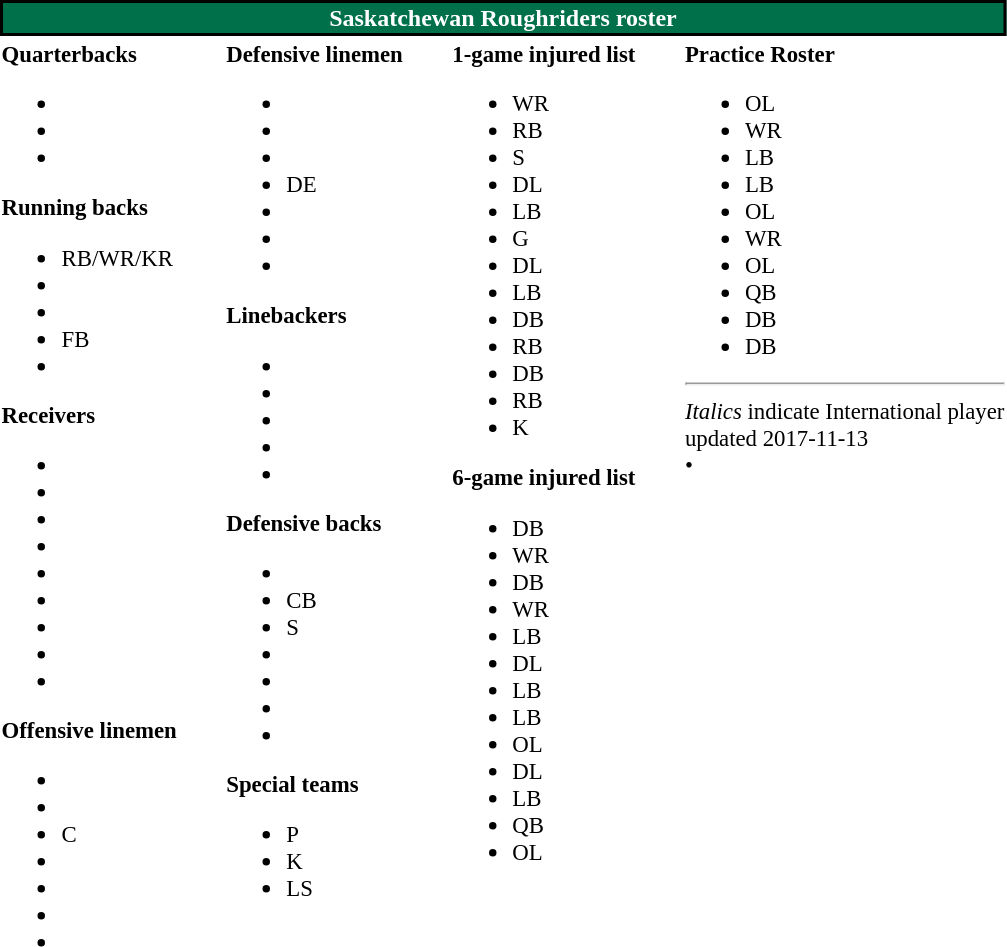<table class="toccolours" style="text-align: left;">
<tr>
<th colspan="7" style="background-color: #00704A; border:2px solid black;color:white;text-align:center;">Saskatchewan Roughriders roster<br></th>
</tr>
<tr>
<td style="font-size: 95%;vertical-align:top;"><strong>Quarterbacks</strong><br><ul><li></li><li></li><li></li></ul><strong>Running backs</strong><ul><li> RB/WR/KR</li><li></li><li></li><li> FB</li><li></li></ul><strong>Receivers</strong><ul><li></li><li></li><li></li><li></li><li></li><li></li><li></li><li></li><li></li></ul><strong>Offensive linemen</strong><ul><li></li><li></li><li> C</li><li></li><li></li><li></li><li></li></ul></td>
<td style="width: 25px;"></td>
<td style="font-size: 95%;vertical-align:top;"><strong>Defensive linemen</strong><br><ul><li></li><li></li><li></li><li> DE</li><li></li><li></li><li></li></ul><strong>Linebackers</strong><ul><li></li><li></li><li></li><li></li><li></li></ul><strong>Defensive backs</strong><ul><li></li><li> CB</li><li> S</li><li></li><li></li><li></li><li></li></ul><strong>Special teams</strong><ul><li> P</li><li> K</li><li> LS</li></ul></td>
<td style="width: 25px;"></td>
<td style="font-size: 95%;vertical-align:top;"><strong>1-game injured list</strong><br><ul><li> WR</li><li> RB</li><li> S</li><li> DL</li><li> LB</li><li> G</li><li> DL</li><li> LB</li><li> DB</li><li> RB</li><li> DB</li><li> RB</li><li> K</li></ul><strong>6-game injured list</strong><ul><li> DB</li><li> WR</li><li> DB</li><li> WR</li><li> LB</li><li> DL</li><li> LB</li><li> LB</li><li> OL</li><li> DL</li><li> LB</li><li> QB</li><li> OL</li></ul></td>
<td style="width: 25px;"></td>
<td style="font-size: 95%;vertical-align:top;"><strong>Practice Roster</strong><br><ul><li> OL</li><li> WR</li><li> LB</li><li> LB</li><li> OL</li><li> WR</li><li> OL</li><li> QB</li><li> DB</li><li> DB</li></ul><hr>
<em>Italics</em> indicate International player<br>
<span></span> updated 2017-11-13<br>
<span></span> • <span></span><br>
</td>
</tr>
<tr>
</tr>
</table>
